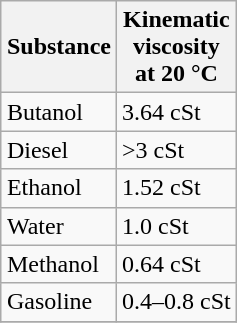<table class="wikitable" align="right">
<tr>
<th>Substance</th>
<th>Kinematic<br>viscosity<br>at 20 °C</th>
</tr>
<tr>
<td>Butanol</td>
<td>3.64 cSt</td>
</tr>
<tr>
<td>Diesel</td>
<td>>3 cSt</td>
</tr>
<tr>
<td>Ethanol</td>
<td>1.52 cSt</td>
</tr>
<tr>
<td>Water</td>
<td>1.0 cSt</td>
</tr>
<tr>
<td>Methanol</td>
<td>0.64 cSt</td>
</tr>
<tr>
<td>Gasoline</td>
<td>0.4–0.8 cSt</td>
</tr>
<tr>
</tr>
</table>
